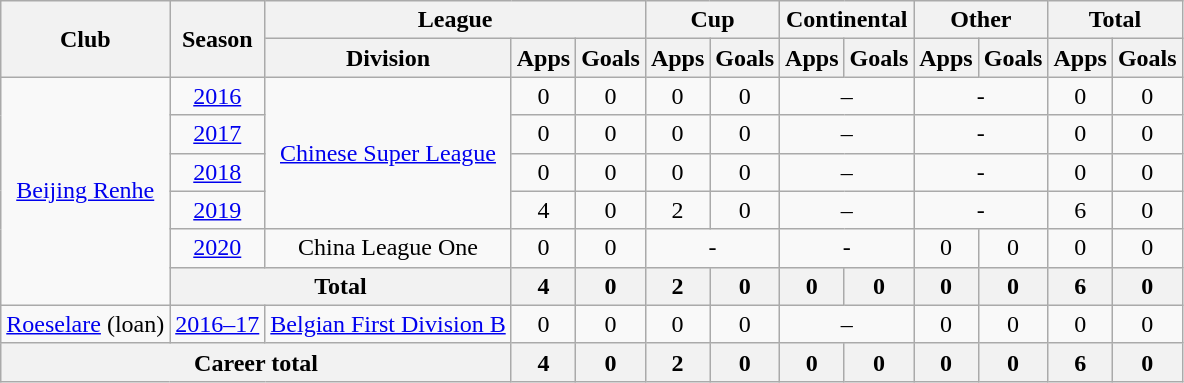<table class="wikitable" style="text-align: center">
<tr>
<th rowspan="2">Club</th>
<th rowspan="2">Season</th>
<th colspan="3">League</th>
<th colspan="2">Cup</th>
<th colspan="2">Continental</th>
<th colspan="2">Other</th>
<th colspan="2">Total</th>
</tr>
<tr>
<th>Division</th>
<th>Apps</th>
<th>Goals</th>
<th>Apps</th>
<th>Goals</th>
<th>Apps</th>
<th>Goals</th>
<th>Apps</th>
<th>Goals</th>
<th>Apps</th>
<th>Goals</th>
</tr>
<tr>
<td rowspan=6><a href='#'>Beijing Renhe</a></td>
<td><a href='#'>2016</a></td>
<td rowspan="4"><a href='#'>Chinese Super League</a></td>
<td>0</td>
<td>0</td>
<td>0</td>
<td>0</td>
<td colspan="2">–</td>
<td colspan="2">-</td>
<td>0</td>
<td>0</td>
</tr>
<tr>
<td><a href='#'>2017</a></td>
<td>0</td>
<td>0</td>
<td>0</td>
<td>0</td>
<td colspan="2">–</td>
<td colspan="2">-</td>
<td>0</td>
<td>0</td>
</tr>
<tr>
<td><a href='#'>2018</a></td>
<td>0</td>
<td>0</td>
<td>0</td>
<td>0</td>
<td colspan="2">–</td>
<td colspan="2">-</td>
<td>0</td>
<td>0</td>
</tr>
<tr>
<td><a href='#'>2019</a></td>
<td>4</td>
<td>0</td>
<td>2</td>
<td>0</td>
<td colspan="2">–</td>
<td colspan="2">-</td>
<td>6</td>
<td>0</td>
</tr>
<tr>
<td><a href='#'>2020</a></td>
<td>China League One</td>
<td>0</td>
<td>0</td>
<td colspan="2">-</td>
<td colspan="2">-</td>
<td>0</td>
<td>0</td>
<td>0</td>
<td>0</td>
</tr>
<tr>
<th colspan=2>Total</th>
<th>4</th>
<th>0</th>
<th>2</th>
<th>0</th>
<th>0</th>
<th>0</th>
<th>0</th>
<th>0</th>
<th>6</th>
<th>0</th>
</tr>
<tr>
<td><a href='#'>Roeselare</a> (loan)</td>
<td><a href='#'>2016–17</a></td>
<td><a href='#'>Belgian First Division B</a></td>
<td>0</td>
<td>0</td>
<td>0</td>
<td>0</td>
<td colspan="2">–</td>
<td>0</td>
<td>0</td>
<td>0</td>
<td>0</td>
</tr>
<tr>
<th colspan=3>Career total</th>
<th>4</th>
<th>0</th>
<th>2</th>
<th>0</th>
<th>0</th>
<th>0</th>
<th>0</th>
<th>0</th>
<th>6</th>
<th>0</th>
</tr>
</table>
